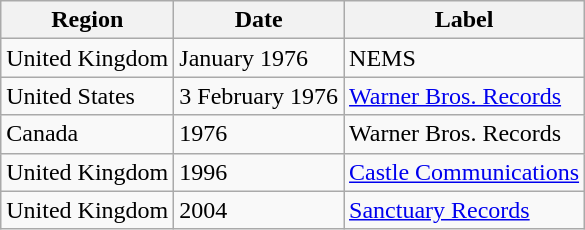<table class="wikitable">
<tr>
<th>Region</th>
<th>Date</th>
<th>Label</th>
</tr>
<tr>
<td>United Kingdom</td>
<td>January 1976</td>
<td>NEMS</td>
</tr>
<tr>
<td>United States</td>
<td>3 February 1976</td>
<td><a href='#'>Warner Bros. Records</a></td>
</tr>
<tr>
<td>Canada</td>
<td>1976</td>
<td>Warner Bros. Records</td>
</tr>
<tr>
<td>United Kingdom</td>
<td>1996</td>
<td><a href='#'>Castle Communications</a></td>
</tr>
<tr>
<td>United Kingdom</td>
<td>2004</td>
<td><a href='#'>Sanctuary Records</a></td>
</tr>
</table>
